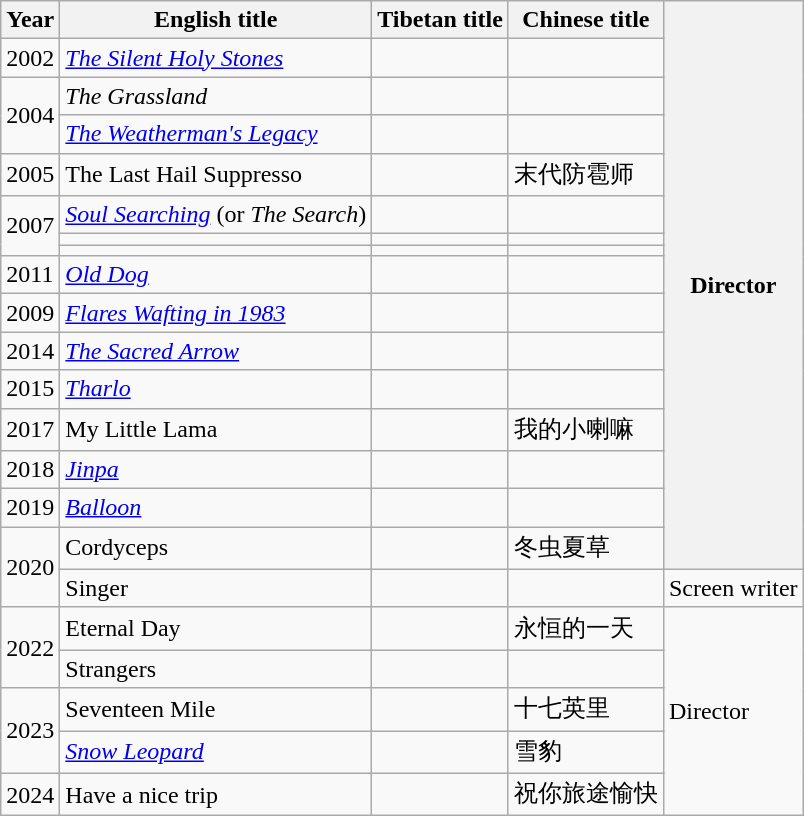<table class="wikitable">
<tr>
<th>Year</th>
<th>English title</th>
<th>Tibetan title</th>
<th>Chinese title</th>
<th rowspan="16">Director</th>
</tr>
<tr>
<td>2002</td>
<td><em><a href='#'>The Silent Holy Stones</a></em></td>
<td><big></big></td>
<td></td>
</tr>
<tr>
<td rowspan="2">2004</td>
<td><em>The Grassland</em></td>
<td><big></big></td>
<td></td>
</tr>
<tr>
<td><em><a href='#'>The Weatherman's Legacy</a></em></td>
<td></td>
<td></td>
</tr>
<tr>
<td>2005</td>
<td>The Last Hail Suppresso</td>
<td></td>
<td>末代防雹师  </td>
</tr>
<tr>
<td rowspan="3">2007</td>
<td><em><a href='#'>Soul Searching</a></em> (or <em>The Search</em>)</td>
<td><big></big></td>
<td></td>
</tr>
<tr>
<td></td>
<td></td>
<td></td>
</tr>
<tr>
<td></td>
<td></td>
<td></td>
</tr>
<tr>
<td>2011</td>
<td><em><a href='#'>Old Dog</a></em></td>
<td><big></big></td>
<td></td>
</tr>
<tr>
<td>2009</td>
<td><em><a href='#'>Flares Wafting in 1983</a></em></td>
<td></td>
<td></td>
</tr>
<tr>
<td>2014</td>
<td><em><a href='#'>The Sacred Arrow</a></em></td>
<td><big></big></td>
<td></td>
</tr>
<tr>
<td>2015</td>
<td><em><a href='#'>Tharlo</a></em></td>
<td><big></big></td>
<td></td>
</tr>
<tr>
<td>2017</td>
<td>My Little Lama  </td>
<td><big></big></td>
<td>我的小喇嘛  </td>
</tr>
<tr>
<td>2018</td>
<td><em><a href='#'>Jinpa</a></em></td>
<td><big></big></td>
<td></td>
</tr>
<tr>
<td>2019</td>
<td><em><a href='#'>Balloon</a></em></td>
<td><big></big></td>
<td></td>
</tr>
<tr>
<td rowspan="2">2020</td>
<td>Cordyceps  </td>
<td></td>
<td>冬虫夏草  </td>
</tr>
<tr>
<td>Singer</td>
<td><big></big></td>
<td></td>
<td>Screen writer</td>
</tr>
<tr>
<td rowspan="2">2022</td>
<td>Eternal Day</td>
<td></td>
<td>永恒的一天  </td>
<td rowspan="5">Director</td>
</tr>
<tr>
<td>Strangers</td>
<td></td>
<td></td>
</tr>
<tr>
<td rowspan="2">2023</td>
<td>Seventeen Mile</td>
<td></td>
<td>十七英里  </td>
</tr>
<tr>
<td><em><a href='#'>Snow Leopard</a></em></td>
<td><big></big></td>
<td>雪豹  </td>
</tr>
<tr>
<td>2024</td>
<td>Have a nice trip  </td>
<td><big></big></td>
<td>祝你旅途愉快</td>
</tr>
</table>
